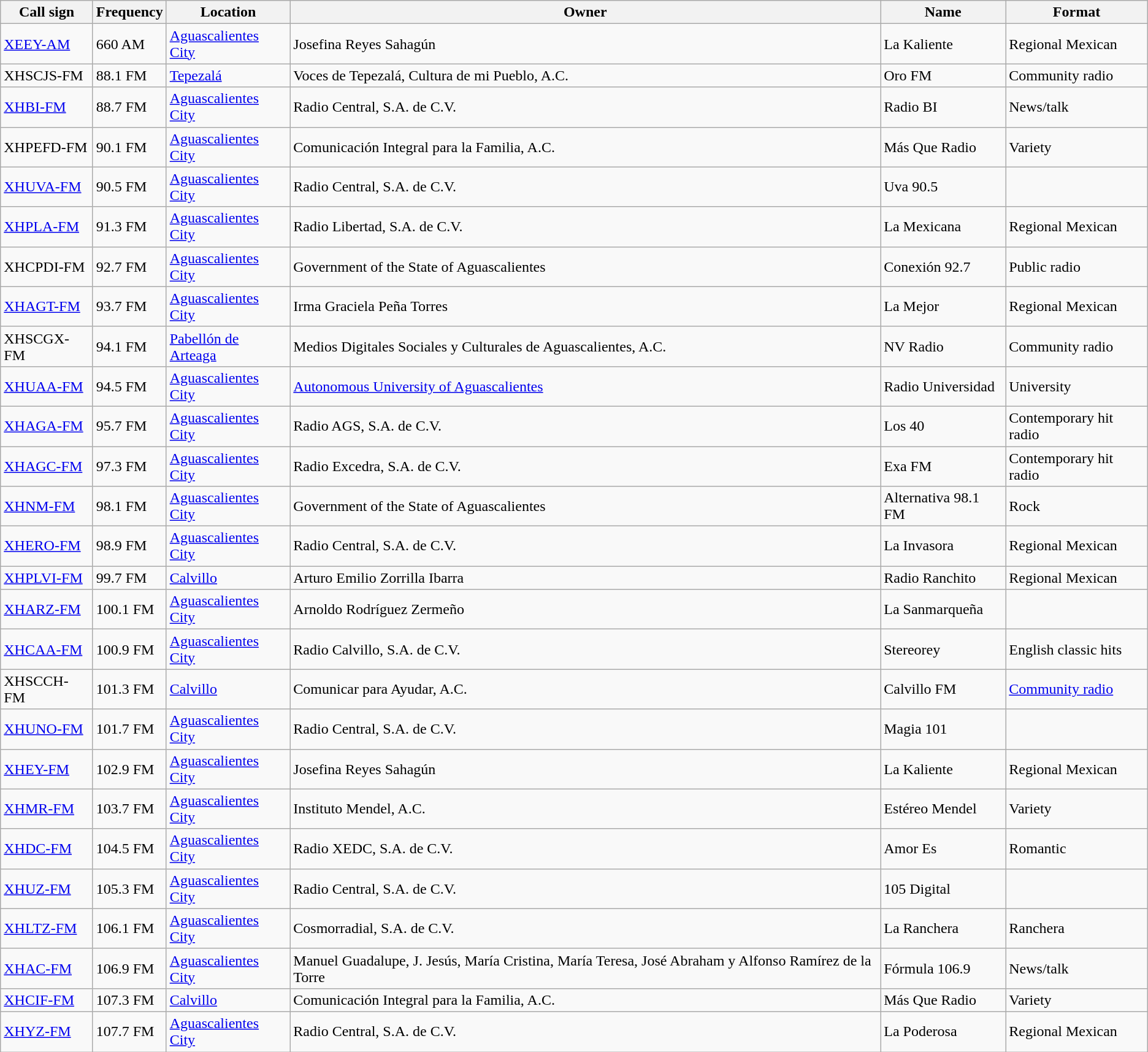<table class="wikitable sortable">
<tr>
<th "scope = "col">Call sign</th>
<th "scope = "col">Frequency</th>
<th "scope = "col">Location</th>
<th "scope = "col">Owner</th>
<th "scope = "col">Name</th>
<th "scope = "col">Format</th>
</tr>
<tr>
<td><a href='#'>XEEY-AM</a></td>
<td>660 AM</td>
<td><a href='#'>Aguascalientes City</a></td>
<td>Josefina Reyes Sahagún</td>
<td>La Kaliente</td>
<td>Regional Mexican</td>
</tr>
<tr>
<td>XHSCJS-FM</td>
<td>88.1 FM</td>
<td><a href='#'>Tepezalá</a></td>
<td>Voces de Tepezalá, Cultura de mi Pueblo, A.C.</td>
<td>Oro FM</td>
<td>Community radio</td>
</tr>
<tr>
<td><a href='#'>XHBI-FM</a></td>
<td>88.7 FM</td>
<td><a href='#'>Aguascalientes City</a></td>
<td>Radio Central, S.A. de C.V.</td>
<td>Radio BI</td>
<td>News/talk</td>
</tr>
<tr>
<td>XHPEFD-FM</td>
<td>90.1 FM</td>
<td><a href='#'>Aguascalientes City</a></td>
<td>Comunicación Integral para la Familia, A.C.</td>
<td>Más Que Radio</td>
<td>Variety</td>
</tr>
<tr>
<td><a href='#'>XHUVA-FM</a></td>
<td>90.5 FM</td>
<td><a href='#'>Aguascalientes City</a></td>
<td>Radio Central, S.A. de C.V.</td>
<td>Uva 90.5</td>
<td></td>
</tr>
<tr>
<td><a href='#'>XHPLA-FM</a></td>
<td>91.3 FM</td>
<td><a href='#'>Aguascalientes City</a></td>
<td>Radio Libertad, S.A. de C.V.</td>
<td>La Mexicana</td>
<td>Regional Mexican</td>
</tr>
<tr>
<td>XHCPDI-FM</td>
<td>92.7 FM</td>
<td><a href='#'>Aguascalientes City</a></td>
<td>Government of the State of Aguascalientes</td>
<td>Conexión 92.7</td>
<td>Public radio</td>
</tr>
<tr>
<td><a href='#'>XHAGT-FM</a></td>
<td>93.7 FM</td>
<td><a href='#'>Aguascalientes City</a></td>
<td>Irma Graciela Peña Torres</td>
<td>La Mejor</td>
<td>Regional Mexican</td>
</tr>
<tr>
<td>XHSCGX-FM</td>
<td>94.1 FM</td>
<td><a href='#'>Pabellón de Arteaga</a></td>
<td>Medios Digitales Sociales y Culturales de Aguascalientes, A.C.</td>
<td>NV Radio</td>
<td>Community radio</td>
</tr>
<tr>
<td><a href='#'>XHUAA-FM</a></td>
<td>94.5 FM</td>
<td><a href='#'>Aguascalientes City</a></td>
<td><a href='#'>Autonomous University of Aguascalientes</a></td>
<td>Radio Universidad</td>
<td>University</td>
</tr>
<tr>
<td><a href='#'>XHAGA-FM</a></td>
<td>95.7 FM</td>
<td><a href='#'>Aguascalientes City</a></td>
<td>Radio AGS, S.A. de C.V.</td>
<td>Los 40</td>
<td>Contemporary hit radio</td>
</tr>
<tr>
<td><a href='#'>XHAGC-FM</a></td>
<td>97.3 FM</td>
<td><a href='#'>Aguascalientes City</a></td>
<td>Radio Excedra, S.A. de C.V.</td>
<td>Exa FM</td>
<td>Contemporary hit radio</td>
</tr>
<tr>
<td><a href='#'>XHNM-FM</a></td>
<td>98.1 FM</td>
<td><a href='#'>Aguascalientes City</a></td>
<td>Government of the State of Aguascalientes</td>
<td>Alternativa 98.1 FM</td>
<td>Rock</td>
</tr>
<tr>
<td><a href='#'>XHERO-FM</a></td>
<td>98.9 FM</td>
<td><a href='#'>Aguascalientes City</a></td>
<td>Radio Central, S.A. de C.V.</td>
<td>La Invasora</td>
<td>Regional Mexican</td>
</tr>
<tr>
<td><a href='#'>XHPLVI-FM</a></td>
<td>99.7 FM</td>
<td><a href='#'>Calvillo</a></td>
<td>Arturo Emilio Zorrilla Ibarra</td>
<td>Radio Ranchito</td>
<td>Regional Mexican</td>
</tr>
<tr>
<td><a href='#'>XHARZ-FM</a></td>
<td>100.1 FM</td>
<td><a href='#'>Aguascalientes City</a></td>
<td>Arnoldo Rodríguez Zermeño</td>
<td>La Sanmarqueña</td>
<td></td>
</tr>
<tr>
<td><a href='#'>XHCAA-FM</a></td>
<td>100.9 FM</td>
<td><a href='#'>Aguascalientes City</a></td>
<td>Radio Calvillo, S.A. de C.V.</td>
<td>Stereorey</td>
<td>English classic hits</td>
</tr>
<tr>
<td>XHSCCH-FM</td>
<td>101.3 FM</td>
<td><a href='#'>Calvillo</a></td>
<td>Comunicar para Ayudar, A.C.</td>
<td>Calvillo FM</td>
<td><a href='#'>Community radio</a></td>
</tr>
<tr>
<td><a href='#'>XHUNO-FM</a></td>
<td>101.7 FM</td>
<td><a href='#'>Aguascalientes City</a></td>
<td>Radio Central, S.A. de C.V.</td>
<td>Magia 101</td>
<td></td>
</tr>
<tr>
<td><a href='#'>XHEY-FM</a></td>
<td>102.9 FM</td>
<td><a href='#'>Aguascalientes City</a></td>
<td>Josefina Reyes Sahagún</td>
<td>La Kaliente</td>
<td>Regional Mexican</td>
</tr>
<tr>
<td><a href='#'>XHMR-FM</a></td>
<td>103.7 FM</td>
<td><a href='#'>Aguascalientes City</a></td>
<td>Instituto Mendel, A.C.</td>
<td>Estéreo Mendel</td>
<td>Variety</td>
</tr>
<tr>
<td><a href='#'>XHDC-FM</a></td>
<td>104.5 FM</td>
<td><a href='#'>Aguascalientes City</a></td>
<td>Radio XEDC, S.A. de C.V.</td>
<td>Amor Es</td>
<td>Romantic</td>
</tr>
<tr>
<td><a href='#'>XHUZ-FM</a></td>
<td>105.3 FM</td>
<td><a href='#'>Aguascalientes City</a></td>
<td>Radio Central, S.A. de C.V.</td>
<td>105 Digital</td>
<td></td>
</tr>
<tr>
<td><a href='#'>XHLTZ-FM</a></td>
<td>106.1 FM</td>
<td><a href='#'>Aguascalientes City</a></td>
<td>Cosmorradial, S.A. de C.V.</td>
<td>La Ranchera</td>
<td>Ranchera</td>
</tr>
<tr>
<td><a href='#'>XHAC-FM</a></td>
<td>106.9 FM</td>
<td><a href='#'>Aguascalientes City</a></td>
<td>Manuel Guadalupe, J. Jesús, María Cristina, María Teresa, José Abraham y Alfonso Ramírez de la Torre</td>
<td>Fórmula 106.9</td>
<td>News/talk</td>
</tr>
<tr>
<td><a href='#'>XHCIF-FM</a></td>
<td>107.3 FM</td>
<td><a href='#'>Calvillo</a></td>
<td>Comunicación Integral para la Familia, A.C.</td>
<td>Más Que Radio</td>
<td>Variety</td>
</tr>
<tr>
<td><a href='#'>XHYZ-FM</a></td>
<td>107.7 FM</td>
<td><a href='#'>Aguascalientes City</a></td>
<td>Radio Central, S.A. de C.V.</td>
<td>La Poderosa</td>
<td>Regional Mexican</td>
</tr>
</table>
